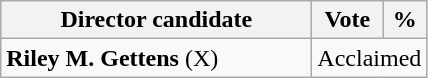<table class="wikitable">
<tr>
<th width="200px">Director candidate</th>
<th>Vote</th>
<th>%</th>
</tr>
<tr>
<td><strong>Riley M. Gettens</strong> (X) </td>
<td colspan="2">Acclaimed</td>
</tr>
</table>
